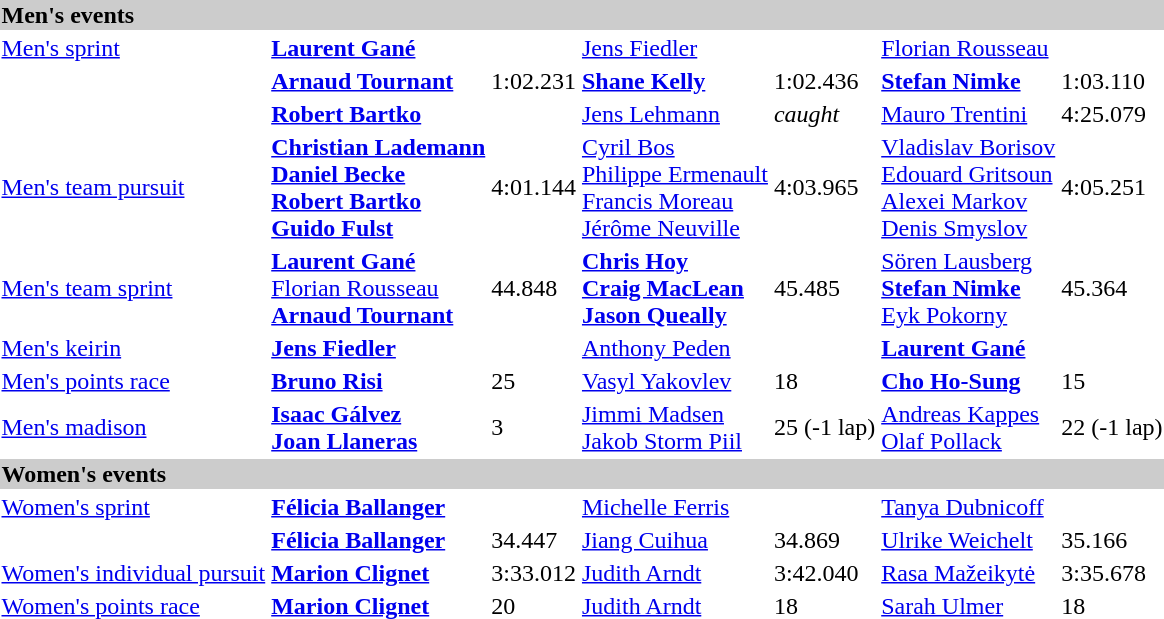<table>
<tr bgcolor="#cccccc">
<td colspan=7><strong>Men's events</strong></td>
</tr>
<tr>
<td><a href='#'>Men's sprint</a> <br></td>
<td><strong><a href='#'>Laurent Gané</a></strong><br></td>
<td></td>
<td><a href='#'>Jens Fiedler</a><br></td>
<td></td>
<td><a href='#'>Florian Rousseau</a><br></td>
<td></td>
</tr>
<tr>
<td><br></td>
<td><strong><a href='#'>Arnaud Tournant</a></strong><br></td>
<td>1:02.231</td>
<td><strong><a href='#'>Shane Kelly</a></strong><br></td>
<td>1:02.436</td>
<td><strong><a href='#'>Stefan Nimke</a></strong><br></td>
<td>1:03.110</td>
</tr>
<tr>
<td><br></td>
<td><strong><a href='#'>Robert Bartko</a></strong><br></td>
<td></td>
<td><a href='#'>Jens Lehmann</a><br></td>
<td><em>caught</em></td>
<td><a href='#'>Mauro Trentini</a><br></td>
<td>4:25.079</td>
</tr>
<tr>
<td><a href='#'>Men's team pursuit</a><br></td>
<td><strong><a href='#'>Christian Lademann</a><br><a href='#'>Daniel Becke</a><br><a href='#'>Robert Bartko</a><br><a href='#'>Guido Fulst</a></strong><br></td>
<td>4:01.144</td>
<td><a href='#'>Cyril Bos</a><br><a href='#'>Philippe Ermenault</a><br><a href='#'>Francis Moreau</a><br><a href='#'>Jérôme Neuville</a><br></td>
<td>4:03.965</td>
<td><a href='#'>Vladislav Borisov</a><br><a href='#'>Edouard Gritsoun</a><br><a href='#'>Alexei Markov</a><br><a href='#'>Denis Smyslov</a><br></td>
<td>4:05.251</td>
</tr>
<tr>
<td><a href='#'>Men's team sprint</a><br></td>
<td><strong><a href='#'>Laurent Gané</a><br></strong><a href='#'>Florian Rousseau</a><strong><br><a href='#'>Arnaud Tournant</a></strong><br></td>
<td>44.848</td>
<td><strong><a href='#'>Chris Hoy</a></strong><br><strong><a href='#'>Craig MacLean</a></strong><br><strong><a href='#'>Jason Queally</a></strong><br></td>
<td>45.485</td>
<td><a href='#'>Sören Lausberg</a><br><strong><a href='#'>Stefan Nimke</a></strong><br><a href='#'>Eyk Pokorny</a><br></td>
<td>45.364</td>
</tr>
<tr>
<td><a href='#'>Men's keirin</a><br></td>
<td><strong><a href='#'>Jens Fiedler</a></strong><br></td>
<td></td>
<td><a href='#'>Anthony Peden</a><br></td>
<td></td>
<td><strong><a href='#'>Laurent Gané</a></strong><br></td>
<td></td>
</tr>
<tr>
<td><a href='#'>Men's points race</a><br></td>
<td><strong><a href='#'>Bruno Risi</a></strong><br></td>
<td>25</td>
<td><a href='#'>Vasyl Yakovlev</a><br></td>
<td>18</td>
<td><strong><a href='#'>Cho Ho-Sung</a></strong><br></td>
<td>15</td>
</tr>
<tr>
<td><a href='#'>Men's madison</a><br></td>
<td><strong><a href='#'>Isaac Gálvez</a><br><a href='#'>Joan Llaneras</a></strong><br></td>
<td>3</td>
<td><a href='#'>Jimmi Madsen</a><br><a href='#'>Jakob Storm Piil</a><br></td>
<td>25 (-1 lap)</td>
<td><a href='#'>Andreas Kappes</a><br><a href='#'>Olaf Pollack</a><br></td>
<td>22 (-1 lap)</td>
</tr>
<tr bgcolor="#cccccc">
<td colspan=7><strong>Women's events</strong></td>
</tr>
<tr>
<td><a href='#'>Women's sprint</a> <br></td>
<td><strong><a href='#'>Félicia Ballanger</a></strong><br></td>
<td></td>
<td><a href='#'>Michelle Ferris</a><br></td>
<td></td>
<td><a href='#'>Tanya Dubnicoff</a><br></td>
<td></td>
</tr>
<tr>
<td><br></td>
<td><strong><a href='#'>Félicia Ballanger</a></strong><br></td>
<td>34.447</td>
<td><a href='#'>Jiang Cuihua</a><br></td>
<td>34.869</td>
<td><a href='#'>Ulrike Weichelt</a><br></td>
<td>35.166</td>
</tr>
<tr>
<td><a href='#'>Women's individual pursuit</a><br></td>
<td><strong><a href='#'>Marion Clignet</a></strong><br></td>
<td>3:33.012</td>
<td><a href='#'>Judith Arndt</a><br></td>
<td>3:42.040</td>
<td><a href='#'>Rasa Mažeikytė</a><br></td>
<td>3:35.678</td>
</tr>
<tr>
<td><a href='#'>Women's points race</a><br></td>
<td><strong><a href='#'>Marion Clignet</a></strong><br></td>
<td>20</td>
<td><a href='#'>Judith Arndt</a><br></td>
<td>18</td>
<td><a href='#'>Sarah Ulmer</a><br></td>
<td>18</td>
</tr>
<tr>
</tr>
</table>
